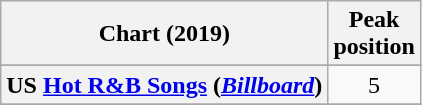<table class="wikitable sortable plainrowheaders" style="text-align:center">
<tr>
<th scope="col">Chart (2019)</th>
<th scope="col">Peak<br>position</th>
</tr>
<tr>
</tr>
<tr>
</tr>
<tr>
<th scope="row">US <a href='#'>Hot R&B Songs</a> (<em><a href='#'>Billboard</a></em>)</th>
<td>5</td>
</tr>
<tr>
</tr>
</table>
